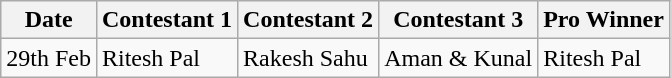<table class="wikitable">
<tr>
<th>Date</th>
<th>Contestant 1</th>
<th>Contestant 2</th>
<th>Contestant 3</th>
<th>Pro Winner</th>
</tr>
<tr>
<td>29th Feb</td>
<td>Ritesh Pal</td>
<td>Rakesh Sahu</td>
<td>Aman & Kunal</td>
<td>Ritesh Pal</td>
</tr>
</table>
